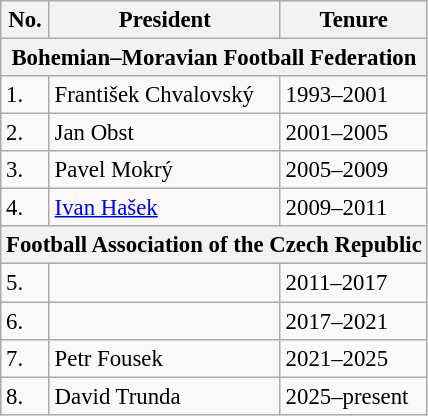<table class="wikitable" style="font-size: 95%;">
<tr>
<th>No.</th>
<th>President</th>
<th>Tenure</th>
</tr>
<tr>
<th colspan="3">Bohemian–Moravian Football Federation</th>
</tr>
<tr>
<td>1.</td>
<td>František Chvalovský</td>
<td>1993–2001</td>
</tr>
<tr>
<td>2.</td>
<td>Jan Obst</td>
<td>2001–2005</td>
</tr>
<tr>
<td>3.</td>
<td>Pavel Mokrý</td>
<td>2005–2009</td>
</tr>
<tr>
<td>4.</td>
<td><a href='#'>Ivan Hašek</a></td>
<td>2009–2011</td>
</tr>
<tr>
<th colspan="3">Football Association of the Czech Republic</th>
</tr>
<tr>
<td>5.</td>
<td></td>
<td>2011–2017</td>
</tr>
<tr>
<td>6.</td>
<td></td>
<td>2017–2021</td>
</tr>
<tr>
<td>7.</td>
<td>Petr Fousek</td>
<td>2021–2025</td>
</tr>
<tr>
<td>8.</td>
<td>David Trunda</td>
<td>2025–present</td>
</tr>
</table>
